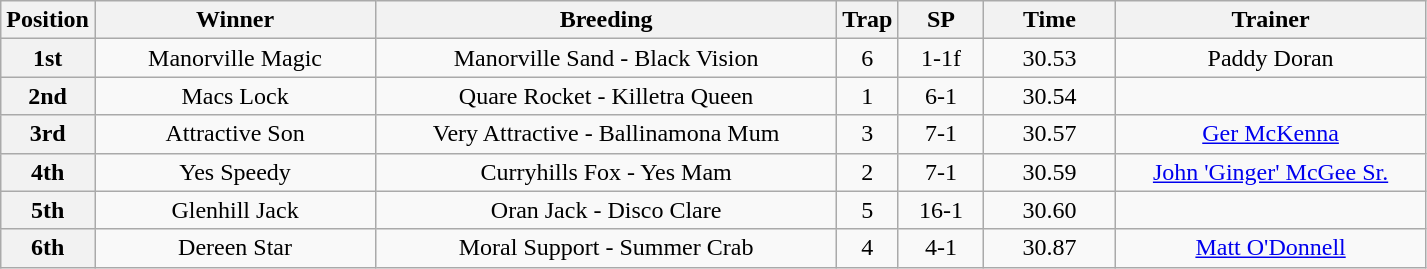<table class="wikitable" style="text-align: center">
<tr>
<th width=30>Position</th>
<th width=180>Winner</th>
<th width=300>Breeding</th>
<th width=30>Trap</th>
<th width=50>SP</th>
<th width=80>Time</th>
<th width=200>Trainer</th>
</tr>
<tr>
<th>1st</th>
<td>Manorville Magic</td>
<td>Manorville Sand - Black Vision</td>
<td>6</td>
<td>1-1f</td>
<td>30.53</td>
<td>Paddy Doran</td>
</tr>
<tr>
<th>2nd</th>
<td>Macs Lock</td>
<td>Quare Rocket - Killetra Queen</td>
<td>1</td>
<td>6-1</td>
<td>30.54</td>
<td></td>
</tr>
<tr>
<th>3rd</th>
<td>Attractive Son</td>
<td>Very Attractive - Ballinamona Mum</td>
<td>3</td>
<td>7-1</td>
<td>30.57</td>
<td><a href='#'>Ger McKenna</a></td>
</tr>
<tr>
<th>4th</th>
<td>Yes Speedy</td>
<td>Curryhills Fox - Yes Mam</td>
<td>2</td>
<td>7-1</td>
<td>30.59</td>
<td><a href='#'>John 'Ginger' McGee Sr.</a></td>
</tr>
<tr>
<th>5th</th>
<td>Glenhill Jack</td>
<td>Oran Jack - Disco Clare</td>
<td>5</td>
<td>16-1</td>
<td>30.60</td>
<td></td>
</tr>
<tr>
<th>6th</th>
<td>Dereen Star</td>
<td>Moral Support - Summer Crab</td>
<td>4</td>
<td>4-1</td>
<td>30.87</td>
<td><a href='#'>Matt O'Donnell</a></td>
</tr>
</table>
